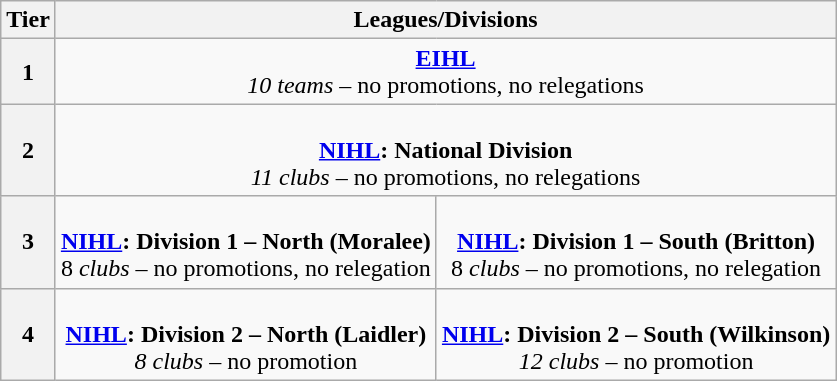<table class=wikitable>
<tr>
<th>Tier</th>
<th colspan=2>Leagues/Divisions</th>
</tr>
<tr>
<th>1</th>
<td colspan="2" style="text-align:center;"><strong><a href='#'>EIHL</a></strong><br><em>10 teams</em> – no promotions, no relegations</td>
</tr>
<tr>
<th>2</th>
<td colspan="2" style="text-align:center;"><br><strong><a href='#'>NIHL</a>: National Division</strong><br>
<em>11 clubs</em> – no promotions, no relegations</td>
</tr>
<tr>
<th>3</th>
<td colspan="1" style="text-align:center;"><br><strong><a href='#'>NIHL</a>: Division 1 – North (Moralee)</strong><br>
8 <em>clubs</em> – no promotions, no relegation</td>
<td colspan="1" style="text-align:center;"><br><strong><a href='#'>NIHL</a>: Division 1 – South (Britton)</strong><br>
8 <em>clubs</em> – no promotions, no relegation</td>
</tr>
<tr>
<th>4</th>
<td colspan="1" style="text-align:center;"><br><strong><a href='#'>NIHL</a>: Division 2 – North (Laidler)</strong><br>
<em>8 clubs</em> – no promotion</td>
<td colspan="2" style="text-align:center;"><br><strong><a href='#'>NIHL</a>: Division 2 – South (Wilkinson)</strong><br>
<em>12 clubs</em> – no promotion</td>
</tr>
</table>
